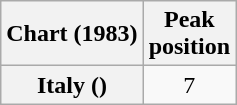<table class="wikitable plainrowheaders" style="text-align:center">
<tr>
<th scope="col">Chart (1983)</th>
<th scope="col">Peak<br>position</th>
</tr>
<tr>
<th scope="row">Italy ()</th>
<td>7</td>
</tr>
</table>
